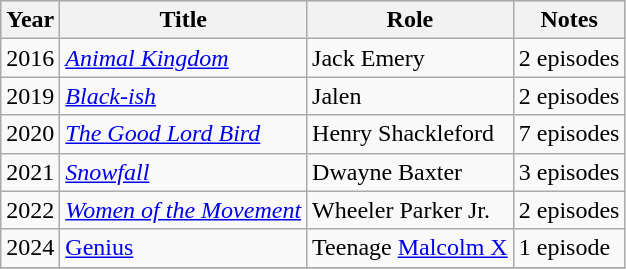<table class="wikitable">
<tr style="background:#ccc; text-align:center;">
<th>Year</th>
<th>Title</th>
<th>Role</th>
<th>Notes</th>
</tr>
<tr>
<td>2016</td>
<td><em><a href='#'>Animal Kingdom</a></em></td>
<td>Jack Emery</td>
<td>2 episodes</td>
</tr>
<tr>
<td>2019</td>
<td><em><a href='#'>Black-ish</a></em></td>
<td>Jalen</td>
<td>2 episodes</td>
</tr>
<tr>
<td>2020</td>
<td><em><a href='#'>The Good Lord Bird</a></em></td>
<td>Henry Shackleford</td>
<td>7 episodes</td>
</tr>
<tr>
<td>2021</td>
<td><em><a href='#'>Snowfall</a></em></td>
<td>Dwayne Baxter</td>
<td>3 episodes</td>
</tr>
<tr>
<td>2022</td>
<td><em><a href='#'>Women of the Movement</a></em></td>
<td>Wheeler Parker Jr.</td>
<td>2 episodes</td>
</tr>
<tr>
<td>2024</td>
<td><a href='#'>Genius</a></td>
<td>Teenage <a href='#'>Malcolm X</a></td>
<td>1 episode</td>
</tr>
<tr>
</tr>
</table>
